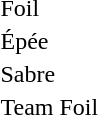<table>
<tr>
<td>Foil</td>
<td></td>
<td></td>
<td><br></td>
</tr>
<tr>
<td>Épée</td>
<td></td>
<td></td>
<td><br></td>
</tr>
<tr>
<td>Sabre</td>
<td></td>
<td></td>
<td><br></td>
</tr>
<tr>
<td>Team Foil</td>
<td></td>
<td></td>
<td></td>
</tr>
</table>
